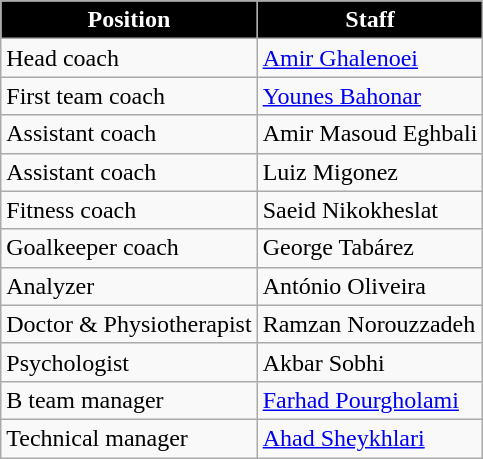<table class="wikitable">
<tr>
<th style="color:#ffffff; background:#000000;">Position</th>
<th style="color:#ffffff; background:#000000;">Staff</th>
</tr>
<tr>
<td>Head coach</td>
<td><a href='#'>Amir Ghalenoei</a></td>
</tr>
<tr>
<td>First team coach</td>
<td><a href='#'>Younes Bahonar</a></td>
</tr>
<tr>
<td>Assistant coach</td>
<td>Amir Masoud Eghbali</td>
</tr>
<tr>
<td>Assistant coach</td>
<td>Luiz Migonez</td>
</tr>
<tr>
<td>Fitness coach</td>
<td>Saeid Nikokheslat</td>
</tr>
<tr>
<td>Goalkeeper coach</td>
<td>George Tabárez</td>
</tr>
<tr>
<td>Analyzer</td>
<td>António Oliveira</td>
</tr>
<tr>
<td>Doctor & Physiotherapist</td>
<td>Ramzan Norouzzadeh</td>
</tr>
<tr>
<td>Psychologist</td>
<td>Akbar Sobhi</td>
</tr>
<tr>
<td>B team manager</td>
<td><a href='#'>Farhad Pourgholami</a></td>
</tr>
<tr>
<td>Technical manager</td>
<td><a href='#'>Ahad Sheykhlari</a></td>
</tr>
</table>
